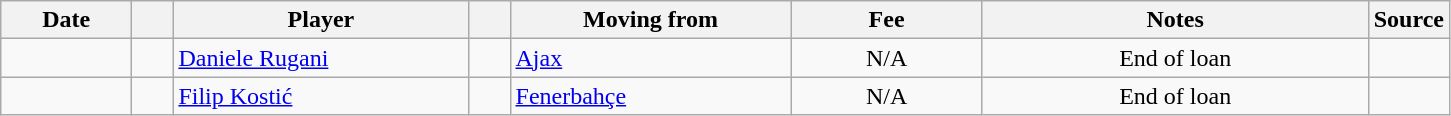<table class="wikitable sortable">
<tr>
<th style="width:80px;">Date</th>
<th style="width:20px;"></th>
<th style="width:190px;">Player</th>
<th style="width:20px;"></th>
<th style="width:180px;">Moving from</th>
<th style="width:120px;" class="unsortable">Fee</th>
<th style="width:250px;" class="unsortable">Notes</th>
<th style="width:20px;">Source</th>
</tr>
<tr>
<td></td>
<td align=center></td>
<td> <a href='#'>Daniele Rugani</a></td>
<td align=center></td>
<td align=left> <a href='#'>Ajax</a></td>
<td align=center>N/A</td>
<td align=center>End of loan</td>
<td></td>
</tr>
<tr>
<td></td>
<td align="center"></td>
<td> <a href='#'>Filip Kostić</a></td>
<td align="center"></td>
<td> <a href='#'>Fenerbahçe</a></td>
<td align="center">N/A</td>
<td align="center">End of loan</td>
<td></td>
</tr>
</table>
